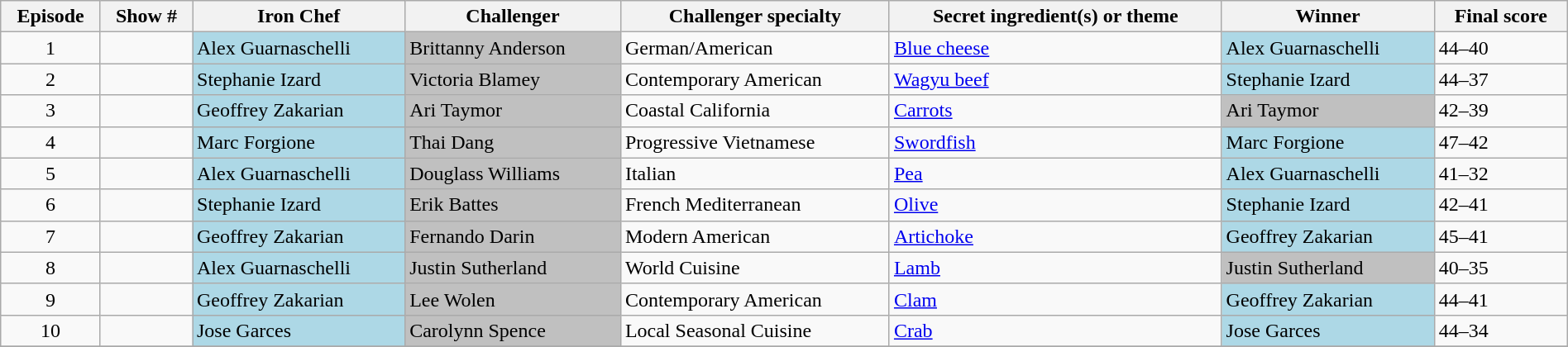<table class="wikitable sortable" width="100%">
<tr>
<th><span>Episode</span></th>
<th><span>Show #</span></th>
<th><span>Iron Chef</span></th>
<th><span>Challenger</span></th>
<th><span>Challenger specialty</span></th>
<th><span>Secret ingredient(s) or theme</span></th>
<th><span>Winner</span></th>
<th><span>Final score</span></th>
</tr>
<tr>
<td style="text-align:center">1</td>
<td style="text-align:center"></td>
<td style="background:lightblue">Alex Guarnaschelli</td>
<td style="background:silver">Brittanny Anderson</td>
<td>German/American</td>
<td><a href='#'>Blue cheese</a></td>
<td style="background:lightblue">Alex Guarnaschelli</td>
<td>44–40</td>
</tr>
<tr>
<td style="text-align:center">2</td>
<td style="text-align:center"></td>
<td style="background:lightblue">Stephanie Izard</td>
<td style="background:silver">Victoria Blamey</td>
<td>Contemporary American</td>
<td><a href='#'>Wagyu beef</a></td>
<td style="background:lightblue">Stephanie Izard</td>
<td>44–37</td>
</tr>
<tr>
<td style="text-align:center">3</td>
<td style="text-align:center"></td>
<td style="background:lightblue">Geoffrey Zakarian</td>
<td style="background:silver">Ari Taymor</td>
<td>Coastal California</td>
<td><a href='#'>Carrots</a></td>
<td style="background:silver">Ari Taymor</td>
<td>42–39</td>
</tr>
<tr>
<td style="text-align:center">4</td>
<td style="text-align:center"></td>
<td style="background:lightblue">Marc Forgione</td>
<td style="background:silver">Thai Dang</td>
<td>Progressive Vietnamese</td>
<td><a href='#'>Swordfish</a></td>
<td style="background:lightblue">Marc Forgione</td>
<td>47–42</td>
</tr>
<tr>
<td style="text-align:center">5</td>
<td style="text-align:center"></td>
<td style="background:lightblue">Alex Guarnaschelli</td>
<td style="background:silver">Douglass Williams</td>
<td>Italian</td>
<td><a href='#'>Pea</a></td>
<td style="background:lightblue">Alex Guarnaschelli</td>
<td>41–32</td>
</tr>
<tr>
<td style="text-align:center">6</td>
<td style="text-align:center"></td>
<td style="background:lightblue">Stephanie Izard</td>
<td style="background:silver">Erik Battes</td>
<td>French Mediterranean</td>
<td><a href='#'>Olive</a></td>
<td style="background:lightblue">Stephanie Izard</td>
<td>42–41</td>
</tr>
<tr>
<td style="text-align:center">7</td>
<td style="text-align:center"></td>
<td style="background:lightblue">Geoffrey Zakarian</td>
<td style="background:silver">Fernando Darin</td>
<td>Modern American</td>
<td><a href='#'>Artichoke</a></td>
<td style="background:lightblue">Geoffrey Zakarian</td>
<td>45–41</td>
</tr>
<tr>
<td style="text-align:center">8</td>
<td style="text-align:center"></td>
<td style="background:lightblue">Alex Guarnaschelli</td>
<td style="background:silver">Justin Sutherland</td>
<td>World Cuisine</td>
<td><a href='#'>Lamb</a></td>
<td style="background:silver">Justin Sutherland</td>
<td>40–35</td>
</tr>
<tr>
<td style="text-align:center">9</td>
<td style="text-align:center"></td>
<td style="background:lightblue">Geoffrey Zakarian</td>
<td style="background:silver">Lee Wolen</td>
<td>Contemporary American</td>
<td><a href='#'>Clam</a></td>
<td style="background:lightblue">Geoffrey Zakarian</td>
<td>44–41</td>
</tr>
<tr>
<td style="text-align:center">10</td>
<td style="text-align:center"></td>
<td style="background:lightblue">Jose Garces</td>
<td style="background:silver">Carolynn Spence</td>
<td>Local Seasonal Cuisine</td>
<td><a href='#'>Crab</a></td>
<td style="background:lightblue">Jose Garces</td>
<td>44–34</td>
</tr>
<tr>
</tr>
</table>
